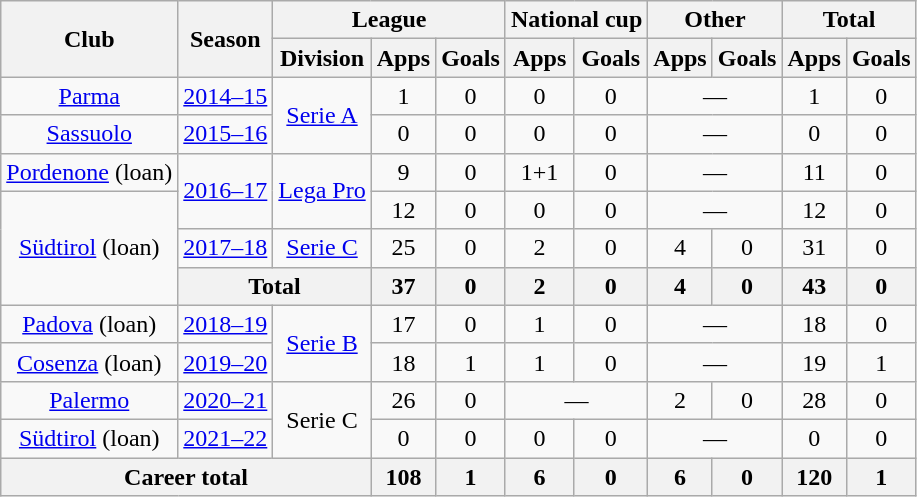<table class="wikitable" style="text-align: center;">
<tr>
<th rowspan="2">Club</th>
<th rowspan="2">Season</th>
<th colspan="3">League</th>
<th colspan="2">National cup</th>
<th colspan="2">Other</th>
<th colspan="2">Total</th>
</tr>
<tr>
<th>Division</th>
<th>Apps</th>
<th>Goals</th>
<th>Apps</th>
<th>Goals</th>
<th>Apps</th>
<th>Goals</th>
<th>Apps</th>
<th>Goals</th>
</tr>
<tr>
<td><a href='#'>Parma</a></td>
<td><a href='#'>2014–15</a></td>
<td rowspan="2"><a href='#'>Serie A</a></td>
<td>1</td>
<td>0</td>
<td>0</td>
<td>0</td>
<td colspan="2">—</td>
<td>1</td>
<td>0</td>
</tr>
<tr>
<td><a href='#'>Sassuolo</a></td>
<td><a href='#'>2015–16</a></td>
<td>0</td>
<td>0</td>
<td>0</td>
<td>0</td>
<td colspan="2">—</td>
<td>0</td>
<td>0</td>
</tr>
<tr>
<td><a href='#'>Pordenone</a> (loan)</td>
<td rowspan="2"><a href='#'>2016–17</a></td>
<td rowspan="2"><a href='#'>Lega Pro</a></td>
<td>9</td>
<td>0</td>
<td>1+1</td>
<td>0</td>
<td colspan="2">—</td>
<td>11</td>
<td>0</td>
</tr>
<tr>
<td rowspan="3"><a href='#'>Südtirol</a> (loan)</td>
<td>12</td>
<td>0</td>
<td>0</td>
<td>0</td>
<td colspan="2">—</td>
<td>12</td>
<td>0</td>
</tr>
<tr>
<td><a href='#'>2017–18</a></td>
<td><a href='#'>Serie C</a></td>
<td>25</td>
<td>0</td>
<td>2</td>
<td>0</td>
<td>4</td>
<td>0</td>
<td>31</td>
<td>0</td>
</tr>
<tr>
<th colspan="2">Total</th>
<th>37</th>
<th>0</th>
<th>2</th>
<th>0</th>
<th>4</th>
<th>0</th>
<th>43</th>
<th>0</th>
</tr>
<tr>
<td><a href='#'>Padova</a> (loan)</td>
<td><a href='#'>2018–19</a></td>
<td rowspan="2"><a href='#'>Serie B</a></td>
<td>17</td>
<td>0</td>
<td>1</td>
<td>0</td>
<td colspan="2">—</td>
<td>18</td>
<td>0</td>
</tr>
<tr>
<td><a href='#'>Cosenza</a> (loan)</td>
<td><a href='#'>2019–20</a></td>
<td>18</td>
<td>1</td>
<td>1</td>
<td>0</td>
<td colspan="2">—</td>
<td>19</td>
<td>1</td>
</tr>
<tr>
<td><a href='#'>Palermo</a></td>
<td><a href='#'>2020–21</a></td>
<td rowspan="2">Serie C</td>
<td>26</td>
<td>0</td>
<td colspan="2">—</td>
<td>2</td>
<td>0</td>
<td>28</td>
<td>0</td>
</tr>
<tr>
<td><a href='#'>Südtirol</a> (loan)</td>
<td><a href='#'>2021–22</a></td>
<td>0</td>
<td>0</td>
<td>0</td>
<td>0</td>
<td colspan="2">—</td>
<td>0</td>
<td>0</td>
</tr>
<tr>
<th colspan="3">Career total</th>
<th>108</th>
<th>1</th>
<th>6</th>
<th>0</th>
<th>6</th>
<th>0</th>
<th>120</th>
<th>1</th>
</tr>
</table>
